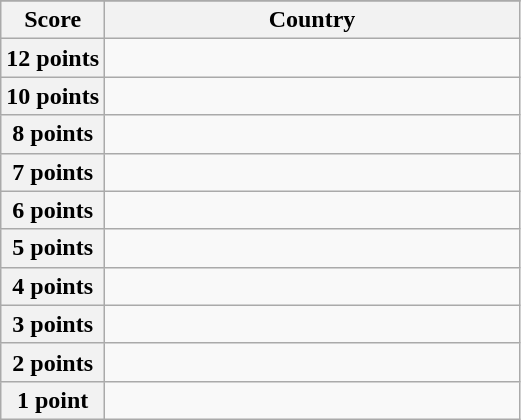<table class="wikitable">
<tr>
</tr>
<tr>
<th scope="col" width="20%">Score</th>
<th scope="col">Country</th>
</tr>
<tr>
<th scope="row">12 points</th>
<td></td>
</tr>
<tr>
<th scope="row">10 points</th>
<td></td>
</tr>
<tr>
<th scope="row">8 points</th>
<td></td>
</tr>
<tr>
<th scope="row">7 points</th>
<td></td>
</tr>
<tr>
<th scope="row">6 points</th>
<td></td>
</tr>
<tr>
<th scope="row">5 points</th>
<td></td>
</tr>
<tr>
<th scope="row">4 points</th>
<td></td>
</tr>
<tr>
<th scope="row">3 points</th>
<td></td>
</tr>
<tr>
<th scope="row">2 points</th>
<td></td>
</tr>
<tr>
<th scope="row">1 point</th>
<td></td>
</tr>
</table>
